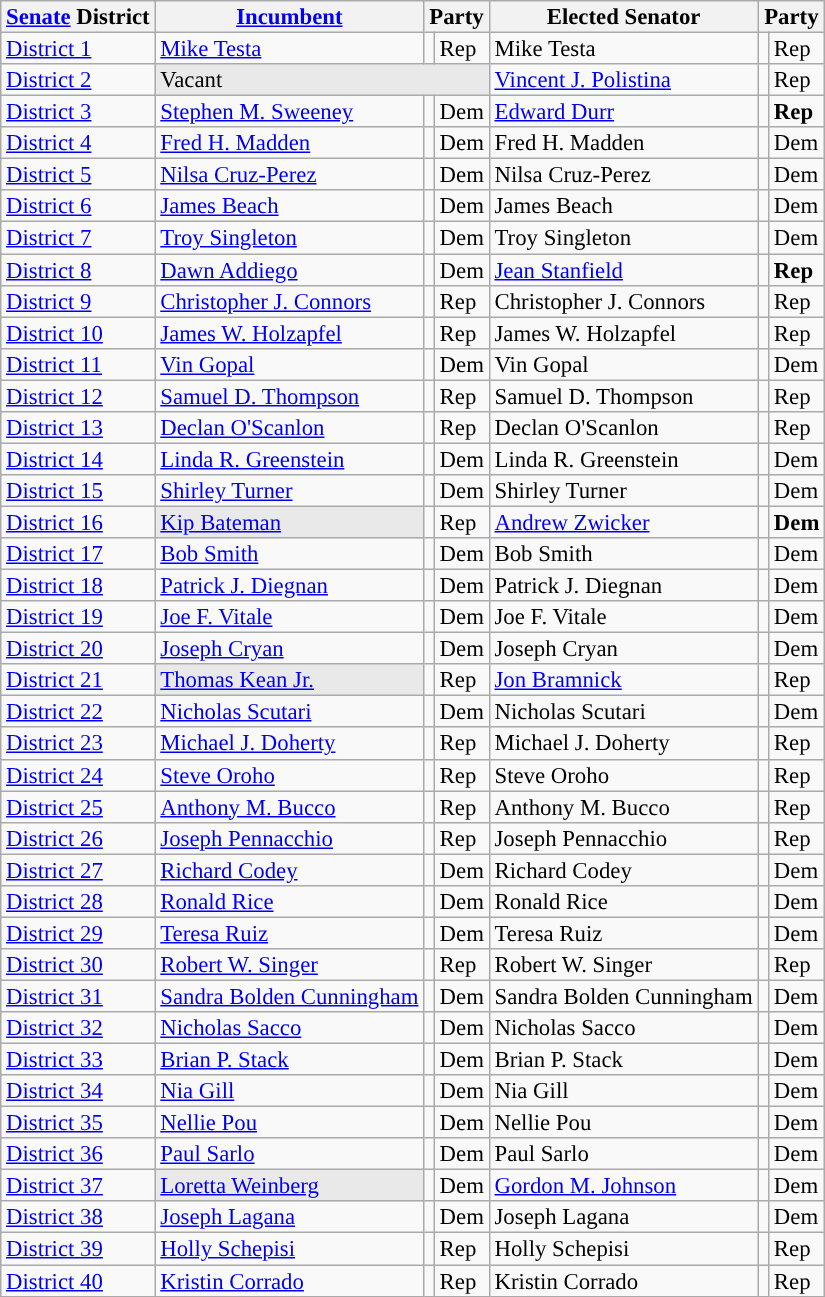<table class="sortable wikitable" style="font-size:95%;line-height:14px;">
<tr>
<th colspan="1" class="unsortable"><a href='#'>Senate</a> District</th>
<th class="unsortable"><a href='#'>Incumbent</a></th>
<th colspan="2">Party</th>
<th class="unsortable">Elected Senator</th>
<th colspan="2">Party</th>
</tr>
<tr>
<td><a href='#'>District 1</a></td>
<td><a href='#'>Mike Testa</a></td>
<td style="background:"></td>
<td>Rep</td>
<td>Mike Testa</td>
<td style="background:"></td>
<td>Rep</td>
</tr>
<tr>
<td><a href='#'>District 2</a></td>
<td colspan=3 style="background:#E9E9E9;">Vacant</td>
<td><a href='#'>Vincent J. Polistina</a></td>
<td style="background:"></td>
<td>Rep</td>
</tr>
<tr>
<td><a href='#'>District 3</a></td>
<td><a href='#'>Stephen M. Sweeney</a></td>
<td style="background:"></td>
<td>Dem</td>
<td><a href='#'>Edward Durr</a></td>
<td style="background:"></td>
<td><strong>Rep</strong></td>
</tr>
<tr>
<td><a href='#'>District 4</a></td>
<td><a href='#'>Fred H. Madden</a></td>
<td style="background:"></td>
<td>Dem</td>
<td>Fred H. Madden</td>
<td style="background:"></td>
<td>Dem</td>
</tr>
<tr>
<td><a href='#'>District 5</a></td>
<td><a href='#'>Nilsa Cruz-Perez</a></td>
<td style="background:"></td>
<td>Dem</td>
<td>Nilsa Cruz-Perez</td>
<td style="background:"></td>
<td>Dem</td>
</tr>
<tr>
<td><a href='#'>District 6</a></td>
<td><a href='#'>James Beach</a></td>
<td style="background:"></td>
<td>Dem</td>
<td>James Beach</td>
<td style="background:"></td>
<td>Dem</td>
</tr>
<tr>
<td><a href='#'>District 7</a></td>
<td><a href='#'>Troy Singleton</a></td>
<td style="background:"></td>
<td>Dem</td>
<td>Troy Singleton</td>
<td style="background:"></td>
<td>Dem</td>
</tr>
<tr>
<td><a href='#'>District 8</a></td>
<td><a href='#'>Dawn Addiego</a></td>
<td style="background:"></td>
<td>Dem</td>
<td><a href='#'>Jean Stanfield</a></td>
<td style="background:"></td>
<td><strong>Rep</strong></td>
</tr>
<tr>
<td><a href='#'>District 9</a></td>
<td><a href='#'>Christopher J. Connors</a></td>
<td style="background:"></td>
<td>Rep</td>
<td>Christopher J. Connors</td>
<td style="background:"></td>
<td>Rep</td>
</tr>
<tr>
<td><a href='#'>District 10</a></td>
<td><a href='#'>James W. Holzapfel</a></td>
<td style="background:"></td>
<td>Rep</td>
<td>James W. Holzapfel</td>
<td style="background:"></td>
<td>Rep</td>
</tr>
<tr>
<td><a href='#'>District 11</a></td>
<td><a href='#'>Vin Gopal</a></td>
<td style="background:"></td>
<td>Dem</td>
<td>Vin Gopal</td>
<td style="background:"></td>
<td>Dem</td>
</tr>
<tr>
<td><a href='#'>District 12</a></td>
<td><a href='#'>Samuel D. Thompson</a></td>
<td style="background:"></td>
<td>Rep</td>
<td>Samuel D. Thompson</td>
<td style="background:"></td>
<td>Rep</td>
</tr>
<tr>
<td><a href='#'>District 13</a></td>
<td><a href='#'>Declan O'Scanlon</a></td>
<td style="background:"></td>
<td>Rep</td>
<td>Declan O'Scanlon</td>
<td style="background:"></td>
<td>Rep</td>
</tr>
<tr>
<td><a href='#'>District 14</a></td>
<td><a href='#'>Linda R. Greenstein</a></td>
<td style="background:"></td>
<td>Dem</td>
<td>Linda R. Greenstein</td>
<td style="background:"></td>
<td>Dem</td>
</tr>
<tr>
<td><a href='#'>District 15</a></td>
<td><a href='#'>Shirley Turner</a></td>
<td style="background:"></td>
<td>Dem</td>
<td>Shirley Turner</td>
<td style="background:"></td>
<td>Dem</td>
</tr>
<tr>
<td><a href='#'>District 16</a></td>
<td style="background:#E9E9E9;"><a href='#'>Kip Bateman</a></td>
<td style="background:"></td>
<td>Rep</td>
<td><a href='#'>Andrew Zwicker</a></td>
<td style="background:"></td>
<td><strong>Dem</strong></td>
</tr>
<tr>
<td><a href='#'>District 17</a></td>
<td><a href='#'>Bob Smith</a></td>
<td style="background:"></td>
<td>Dem</td>
<td>Bob Smith</td>
<td style="background:"></td>
<td>Dem</td>
</tr>
<tr>
<td><a href='#'>District 18</a></td>
<td><a href='#'>Patrick J. Diegnan</a></td>
<td style="background:"></td>
<td>Dem</td>
<td>Patrick J. Diegnan</td>
<td style="background:"></td>
<td>Dem</td>
</tr>
<tr>
<td><a href='#'>District 19</a></td>
<td><a href='#'>Joe F. Vitale</a></td>
<td style="background:"></td>
<td>Dem</td>
<td>Joe F. Vitale</td>
<td style="background:"></td>
<td>Dem</td>
</tr>
<tr>
<td><a href='#'>District 20</a></td>
<td><a href='#'>Joseph Cryan</a></td>
<td style="background:"></td>
<td>Dem</td>
<td>Joseph Cryan</td>
<td style="background:"></td>
<td>Dem</td>
</tr>
<tr>
<td><a href='#'>District 21</a></td>
<td style="background:#E9E9E9;"><a href='#'>Thomas Kean Jr.</a></td>
<td style="background:"></td>
<td>Rep</td>
<td><a href='#'>Jon Bramnick</a></td>
<td style="background:"></td>
<td>Rep</td>
</tr>
<tr>
<td><a href='#'>District 22</a></td>
<td><a href='#'>Nicholas Scutari</a></td>
<td style="background:"></td>
<td>Dem</td>
<td>Nicholas Scutari</td>
<td style="background:"></td>
<td>Dem</td>
</tr>
<tr>
<td><a href='#'>District 23</a></td>
<td><a href='#'>Michael J. Doherty</a></td>
<td style="background:"></td>
<td>Rep</td>
<td>Michael J. Doherty</td>
<td style="background:"></td>
<td>Rep</td>
</tr>
<tr>
<td><a href='#'>District 24</a></td>
<td><a href='#'>Steve Oroho</a></td>
<td style="background:"></td>
<td>Rep</td>
<td>Steve Oroho</td>
<td style="background:"></td>
<td>Rep</td>
</tr>
<tr>
<td><a href='#'>District 25</a></td>
<td><a href='#'>Anthony M. Bucco</a></td>
<td style="background:"></td>
<td>Rep</td>
<td>Anthony M. Bucco</td>
<td style="background:"></td>
<td>Rep</td>
</tr>
<tr>
<td><a href='#'>District 26</a></td>
<td><a href='#'>Joseph Pennacchio</a></td>
<td style="background:"></td>
<td>Rep</td>
<td>Joseph Pennacchio</td>
<td style="background:"></td>
<td>Rep</td>
</tr>
<tr>
<td><a href='#'>District 27</a></td>
<td><a href='#'>Richard Codey</a></td>
<td style="background:"></td>
<td>Dem</td>
<td>Richard Codey</td>
<td style="background:"></td>
<td>Dem</td>
</tr>
<tr>
<td><a href='#'>District 28</a></td>
<td><a href='#'>Ronald Rice</a></td>
<td style="background:"></td>
<td>Dem</td>
<td>Ronald Rice</td>
<td style="background:"></td>
<td>Dem</td>
</tr>
<tr>
<td><a href='#'>District 29</a></td>
<td><a href='#'>Teresa Ruiz</a></td>
<td style="background:"></td>
<td>Dem</td>
<td>Teresa Ruiz</td>
<td style="background:"></td>
<td>Dem</td>
</tr>
<tr>
<td><a href='#'>District 30</a></td>
<td><a href='#'>Robert W. Singer</a></td>
<td style="background:"></td>
<td>Rep</td>
<td>Robert W. Singer</td>
<td style="background:"></td>
<td>Rep</td>
</tr>
<tr>
<td><a href='#'>District 31</a></td>
<td><a href='#'>Sandra Bolden Cunningham</a></td>
<td style="background:"></td>
<td>Dem</td>
<td>Sandra Bolden Cunningham</td>
<td style="background:"></td>
<td>Dem</td>
</tr>
<tr>
<td><a href='#'>District 32</a></td>
<td><a href='#'>Nicholas Sacco</a></td>
<td style="background:"></td>
<td>Dem</td>
<td>Nicholas Sacco</td>
<td style="background:"></td>
<td>Dem</td>
</tr>
<tr>
<td><a href='#'>District 33</a></td>
<td><a href='#'>Brian P. Stack</a></td>
<td style="background:"></td>
<td>Dem</td>
<td>Brian P. Stack</td>
<td style="background:"></td>
<td>Dem</td>
</tr>
<tr>
<td><a href='#'>District 34</a></td>
<td><a href='#'>Nia Gill</a></td>
<td style="background:"></td>
<td>Dem</td>
<td>Nia Gill</td>
<td style="background:"></td>
<td>Dem</td>
</tr>
<tr>
<td><a href='#'>District 35</a></td>
<td><a href='#'>Nellie Pou</a></td>
<td style="background:"></td>
<td>Dem</td>
<td>Nellie Pou</td>
<td style="background:"></td>
<td>Dem</td>
</tr>
<tr>
<td><a href='#'>District 36</a></td>
<td><a href='#'>Paul Sarlo</a></td>
<td style="background:"></td>
<td>Dem</td>
<td>Paul Sarlo</td>
<td style="background:"></td>
<td>Dem</td>
</tr>
<tr>
<td><a href='#'>District 37</a></td>
<td style="background:#E9E9E9;"><a href='#'>Loretta Weinberg</a></td>
<td style="background:"></td>
<td>Dem</td>
<td><a href='#'>Gordon M. Johnson</a></td>
<td style="background:"></td>
<td>Dem</td>
</tr>
<tr>
<td><a href='#'>District 38</a></td>
<td><a href='#'>Joseph Lagana</a></td>
<td style="background:"></td>
<td>Dem</td>
<td>Joseph Lagana</td>
<td style="background:"></td>
<td>Dem</td>
</tr>
<tr>
<td><a href='#'>District 39</a></td>
<td><a href='#'>Holly Schepisi</a></td>
<td style="background:"></td>
<td>Rep</td>
<td>Holly Schepisi</td>
<td style="background:"></td>
<td>Rep</td>
</tr>
<tr>
<td><a href='#'>District 40</a></td>
<td><a href='#'>Kristin Corrado</a></td>
<td style="background:"></td>
<td>Rep</td>
<td>Kristin Corrado</td>
<td style="background:"></td>
<td>Rep</td>
</tr>
</table>
